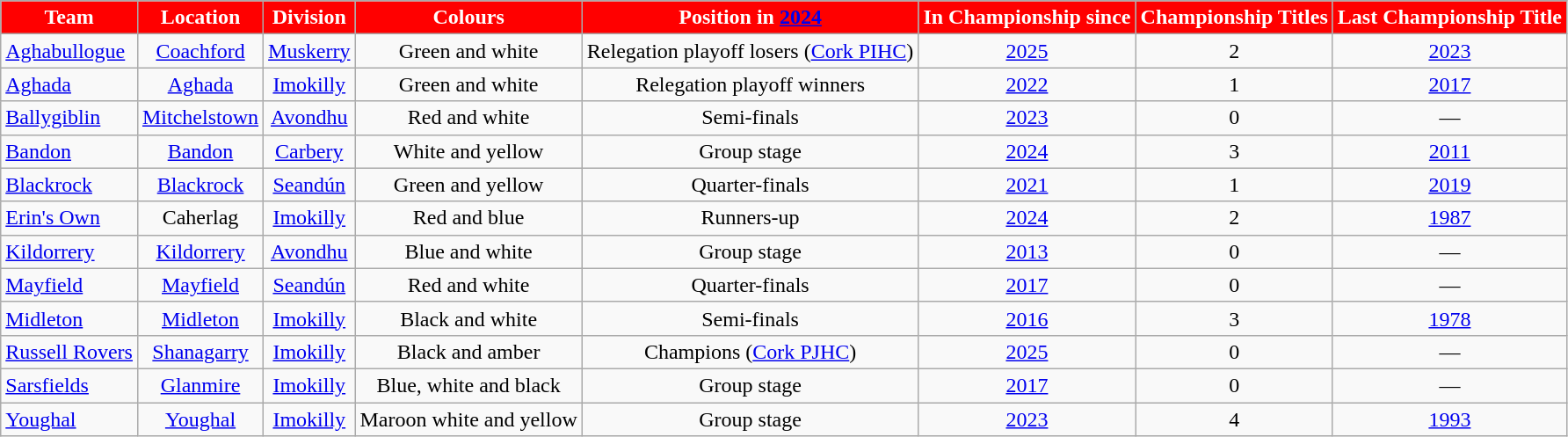<table class="wikitable sortable" style="text-align:center">
<tr>
<th style="background:red;color:white">Team</th>
<th style="background:red;color:white">Location</th>
<th style="background:red;color:white">Division</th>
<th style="background:red;color:white">Colours</th>
<th style="background:red;color:white">Position in <a href='#'>2024</a></th>
<th style="background:red;color:white">In Championship since</th>
<th style="background:red;color:white">Championship Titles</th>
<th style="background:red;color:white">Last Championship Title</th>
</tr>
<tr>
<td style="text-align:left"> <a href='#'>Aghabullogue</a></td>
<td><a href='#'>Coachford</a></td>
<td><a href='#'>Muskerry</a></td>
<td>Green and white</td>
<td>Relegation playoff losers (<a href='#'>Cork PIHC</a>)</td>
<td><a href='#'>2025</a></td>
<td>2</td>
<td><a href='#'>2023</a></td>
</tr>
<tr>
<td style="text-align:left"> <a href='#'>Aghada</a></td>
<td><a href='#'>Aghada</a></td>
<td><a href='#'>Imokilly</a></td>
<td>Green and white</td>
<td>Relegation playoff winners</td>
<td><a href='#'>2022</a></td>
<td>1</td>
<td><a href='#'>2017</a></td>
</tr>
<tr>
<td style="text-align:left"> <a href='#'>Ballygiblin</a></td>
<td><a href='#'>Mitchelstown</a></td>
<td><a href='#'>Avondhu</a></td>
<td>Red and white</td>
<td>Semi-finals</td>
<td><a href='#'>2023</a></td>
<td>0</td>
<td>—</td>
</tr>
<tr>
<td style="text-align:left"> <a href='#'>Bandon</a></td>
<td><a href='#'>Bandon</a></td>
<td><a href='#'>Carbery</a></td>
<td>White and yellow</td>
<td>Group stage</td>
<td><a href='#'>2024</a></td>
<td>3</td>
<td><a href='#'>2011</a></td>
</tr>
<tr>
<td style="text-align:left"> <a href='#'>Blackrock</a></td>
<td><a href='#'>Blackrock</a></td>
<td><a href='#'>Seandún</a></td>
<td>Green and yellow</td>
<td>Quarter-finals</td>
<td><a href='#'>2021</a></td>
<td>1</td>
<td><a href='#'>2019</a></td>
</tr>
<tr>
<td style="text-align:left"> <a href='#'>Erin's Own</a></td>
<td>Caherlag</td>
<td><a href='#'>Imokilly</a></td>
<td>Red and blue</td>
<td>Runners-up</td>
<td><a href='#'>2024</a></td>
<td>2</td>
<td><a href='#'>1987</a></td>
</tr>
<tr>
<td style="text-align:left"> <a href='#'>Kildorrery</a></td>
<td><a href='#'>Kildorrery</a></td>
<td><a href='#'>Avondhu</a></td>
<td>Blue and white</td>
<td>Group stage</td>
<td><a href='#'>2013</a></td>
<td>0</td>
<td>—</td>
</tr>
<tr>
<td style="text-align:left"> <a href='#'>Mayfield</a></td>
<td><a href='#'>Mayfield</a></td>
<td><a href='#'>Seandún</a></td>
<td>Red and white</td>
<td>Quarter-finals</td>
<td><a href='#'>2017</a></td>
<td>0</td>
<td>—</td>
</tr>
<tr>
<td style="text-align:left"> <a href='#'>Midleton</a></td>
<td><a href='#'>Midleton</a></td>
<td><a href='#'>Imokilly</a></td>
<td>Black and white</td>
<td>Semi-finals</td>
<td><a href='#'>2016</a></td>
<td>3</td>
<td><a href='#'>1978</a></td>
</tr>
<tr>
<td style="text-align:left"> <a href='#'>Russell Rovers</a></td>
<td><a href='#'>Shanagarry</a></td>
<td><a href='#'>Imokilly</a></td>
<td>Black and amber</td>
<td>Champions (<a href='#'>Cork PJHC</a>)</td>
<td><a href='#'>2025</a></td>
<td>0</td>
<td>—</td>
</tr>
<tr>
<td style="text-align:left"> <a href='#'>Sarsfields</a></td>
<td><a href='#'>Glanmire</a></td>
<td><a href='#'>Imokilly</a></td>
<td>Blue, white and black</td>
<td>Group stage</td>
<td><a href='#'>2017</a></td>
<td>0</td>
<td>—</td>
</tr>
<tr>
<td style="text-align:left"> <a href='#'>Youghal</a></td>
<td><a href='#'>Youghal</a></td>
<td><a href='#'>Imokilly</a></td>
<td>Maroon white and yellow</td>
<td>Group stage</td>
<td><a href='#'>2023</a></td>
<td>4</td>
<td><a href='#'>1993</a></td>
</tr>
</table>
